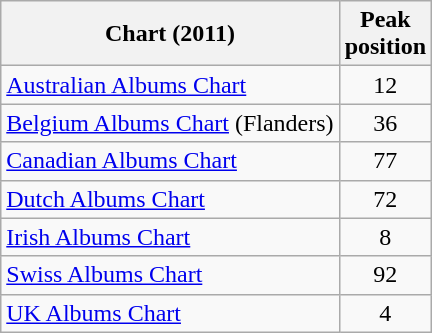<table class="wikitable">
<tr>
<th>Chart (2011)</th>
<th>Peak<br>position</th>
</tr>
<tr>
<td><a href='#'>Australian Albums Chart</a></td>
<td style="text-align:center;">12</td>
</tr>
<tr>
<td><a href='#'>Belgium Albums Chart</a> (Flanders)</td>
<td style="text-align:center;">36</td>
</tr>
<tr>
<td><a href='#'>Canadian Albums Chart</a></td>
<td style="text-align:center;">77</td>
</tr>
<tr>
<td><a href='#'>Dutch Albums Chart</a></td>
<td style="text-align:center;">72</td>
</tr>
<tr>
<td><a href='#'>Irish Albums Chart</a></td>
<td style="text-align:center;">8</td>
</tr>
<tr>
<td><a href='#'>Swiss Albums Chart</a></td>
<td style="text-align:center;">92</td>
</tr>
<tr>
<td><a href='#'>UK Albums Chart</a></td>
<td style="text-align:center;">4</td>
</tr>
</table>
